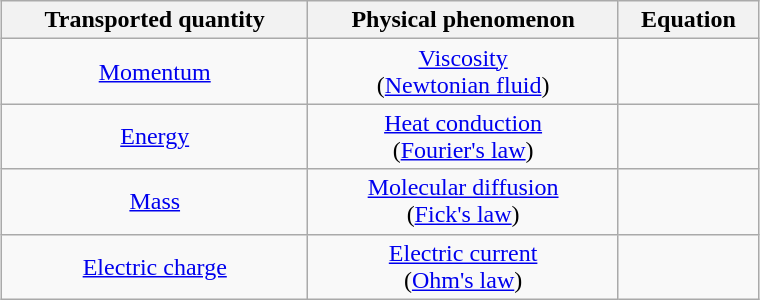<table class=wikitable style="margin:1em auto; text-align: center; width: 40%;">
<tr>
<th>Transported quantity</th>
<th>Physical phenomenon</th>
<th>Equation</th>
</tr>
<tr>
<td><a href='#'>Momentum</a></td>
<td><a href='#'>Viscosity</a><br>(<a href='#'>Newtonian fluid</a>)</td>
<td></td>
</tr>
<tr>
<td><a href='#'>Energy</a></td>
<td><a href='#'>Heat conduction</a><br>(<a href='#'>Fourier's law</a>)</td>
<td></td>
</tr>
<tr>
<td><a href='#'>Mass</a></td>
<td><a href='#'>Molecular diffusion</a><br>(<a href='#'>Fick's law</a>)</td>
<td></td>
</tr>
<tr>
<td><a href='#'>Electric charge</a></td>
<td><a href='#'>Electric current</a><br>(<a href='#'>Ohm's law</a>)</td>
<td></td>
</tr>
</table>
